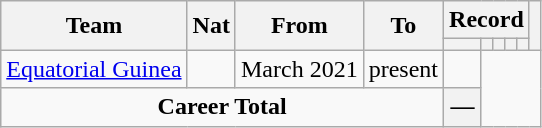<table class="wikitable" style="text-align: center">
<tr>
<th rowspan="2">Team</th>
<th rowspan="2">Nat</th>
<th rowspan="2">From</th>
<th rowspan="2">To</th>
<th colspan="5">Record</th>
<th rowspan=2></th>
</tr>
<tr>
<th></th>
<th></th>
<th></th>
<th></th>
<th></th>
</tr>
<tr>
<td align="left"><a href='#'>Equatorial Guinea</a></td>
<td align="center"></td>
<td align="center">March 2021</td>
<td align="center">present<br></td>
<td></td>
</tr>
<tr>
<td colspan=4><strong>Career Total</strong><br></td>
<th>—</th>
</tr>
</table>
